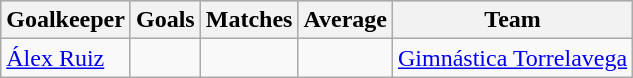<table class="wikitable sortable" class="wikitable">
<tr style="background:#ccc; text-align:center;">
<th>Goalkeeper</th>
<th>Goals</th>
<th>Matches</th>
<th>Average</th>
<th>Team</th>
</tr>
<tr>
<td> <a href='#'>Álex Ruiz</a></td>
<td></td>
<td></td>
<td></td>
<td><a href='#'>Gimnástica Torrelavega</a></td>
</tr>
</table>
